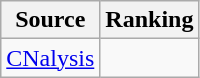<table class="wikitable" style="text-align:center">
<tr>
<th>Source</th>
<th>Ranking</th>
</tr>
<tr>
<td align=left><a href='#'>CNalysis</a></td>
<td></td>
</tr>
</table>
